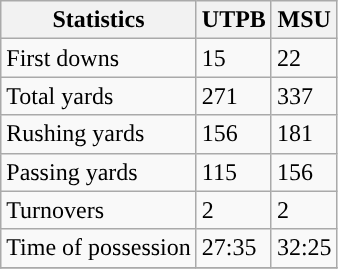<table class="wikitable" style="float: left;">
<tr>
<th>Statistics</th>
<th>UTPB</th>
<th>MSU</th>
</tr>
<tr>
<td>First downs</td>
<td>15</td>
<td>22</td>
</tr>
<tr>
<td>Total yards</td>
<td>271</td>
<td>337</td>
</tr>
<tr>
<td>Rushing yards</td>
<td>156</td>
<td>181</td>
</tr>
<tr>
<td>Passing yards</td>
<td>115</td>
<td>156</td>
</tr>
<tr>
<td>Turnovers</td>
<td>2</td>
<td>2</td>
</tr>
<tr>
<td>Time of possession</td>
<td>27:35</td>
<td>32:25</td>
</tr>
<tr>
</tr>
</table>
